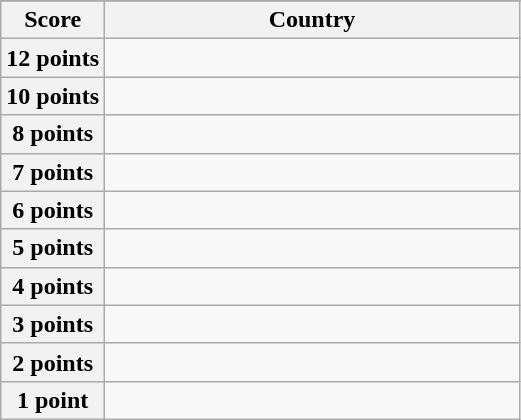<table class="wikitable">
<tr>
</tr>
<tr>
<th scope="col" width="20%">Score</th>
<th scope="col">Country</th>
</tr>
<tr>
<th scope="row">12 points</th>
<td></td>
</tr>
<tr>
<th scope="row">10 points</th>
<td></td>
</tr>
<tr>
<th scope="row">8 points</th>
<td></td>
</tr>
<tr>
<th scope="row">7 points</th>
<td></td>
</tr>
<tr>
<th scope="row">6 points</th>
<td></td>
</tr>
<tr>
<th scope="row">5 points</th>
<td></td>
</tr>
<tr>
<th scope="row">4 points</th>
<td></td>
</tr>
<tr>
<th scope="row">3 points</th>
<td></td>
</tr>
<tr>
<th scope="row">2 points</th>
<td></td>
</tr>
<tr>
<th scope="row">1 point</th>
<td></td>
</tr>
</table>
